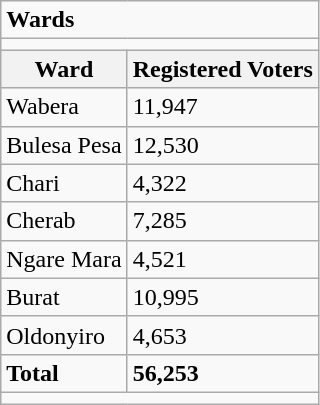<table class="wikitable">
<tr>
<td colspan="2"><strong>Wards</strong></td>
</tr>
<tr>
<td colspan="2"></td>
</tr>
<tr>
<th>Ward</th>
<th>Registered Voters</th>
</tr>
<tr>
<td>Wabera</td>
<td>11,947</td>
</tr>
<tr>
<td>Bulesa Pesa</td>
<td>12,530</td>
</tr>
<tr>
<td>Chari</td>
<td>4,322</td>
</tr>
<tr>
<td>Cherab</td>
<td>7,285</td>
</tr>
<tr>
<td>Ngare Mara</td>
<td>4,521</td>
</tr>
<tr>
<td>Burat</td>
<td>10,995</td>
</tr>
<tr>
<td>Oldonyiro</td>
<td>4,653</td>
</tr>
<tr>
<td><strong>Total</strong></td>
<td><strong>56,253</strong></td>
</tr>
<tr>
<td colspan="2"></td>
</tr>
</table>
